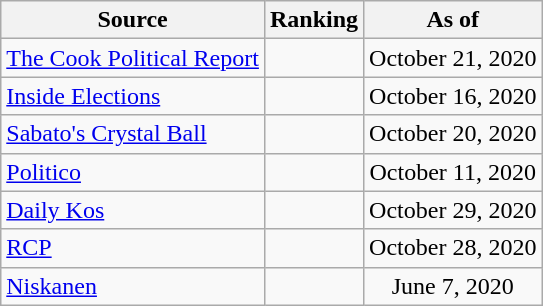<table class="wikitable" style="text-align:center">
<tr>
<th>Source</th>
<th>Ranking</th>
<th>As of</th>
</tr>
<tr>
<td align=left><a href='#'>The Cook Political Report</a></td>
<td></td>
<td>October 21, 2020</td>
</tr>
<tr>
<td align=left><a href='#'>Inside Elections</a></td>
<td></td>
<td>October 16, 2020</td>
</tr>
<tr>
<td align=left><a href='#'>Sabato's Crystal Ball</a></td>
<td></td>
<td>October 20, 2020</td>
</tr>
<tr>
<td align="left"><a href='#'>Politico</a></td>
<td></td>
<td>October 11, 2020</td>
</tr>
<tr>
<td align="left"><a href='#'>Daily Kos</a></td>
<td></td>
<td>October 29, 2020</td>
</tr>
<tr>
<td align="left"><a href='#'>RCP</a></td>
<td></td>
<td>October 28, 2020</td>
</tr>
<tr>
<td align="left"><a href='#'>Niskanen</a></td>
<td></td>
<td>June 7, 2020</td>
</tr>
</table>
